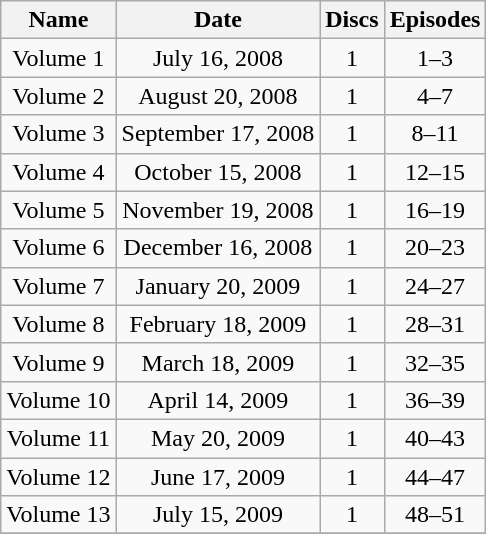<table class="wikitable" style="text-align:center;">
<tr>
<th>Name</th>
<th>Date</th>
<th>Discs</th>
<th>Episodes</th>
</tr>
<tr>
<td>Volume 1</td>
<td>July 16, 2008</td>
<td>1</td>
<td>1–3</td>
</tr>
<tr>
<td>Volume 2</td>
<td>August 20, 2008</td>
<td>1</td>
<td>4–7</td>
</tr>
<tr>
<td>Volume 3</td>
<td>September 17, 2008</td>
<td>1</td>
<td>8–11</td>
</tr>
<tr>
<td>Volume 4</td>
<td>October 15, 2008</td>
<td>1</td>
<td>12–15</td>
</tr>
<tr>
<td>Volume 5</td>
<td>November 19, 2008</td>
<td>1</td>
<td>16–19</td>
</tr>
<tr>
<td>Volume 6</td>
<td>December 16, 2008</td>
<td>1</td>
<td>20–23</td>
</tr>
<tr>
<td>Volume 7</td>
<td>January 20, 2009</td>
<td>1</td>
<td>24–27</td>
</tr>
<tr>
<td>Volume 8</td>
<td>February 18, 2009</td>
<td>1</td>
<td>28–31</td>
</tr>
<tr>
<td>Volume 9</td>
<td>March 18, 2009</td>
<td>1</td>
<td>32–35</td>
</tr>
<tr>
<td>Volume 10</td>
<td>April 14, 2009</td>
<td>1</td>
<td>36–39</td>
</tr>
<tr>
<td>Volume 11</td>
<td>May 20, 2009</td>
<td>1</td>
<td>40–43</td>
</tr>
<tr>
<td>Volume 12</td>
<td>June 17, 2009</td>
<td>1</td>
<td>44–47</td>
</tr>
<tr>
<td>Volume 13</td>
<td>July 15, 2009</td>
<td>1</td>
<td>48–51</td>
</tr>
<tr>
</tr>
</table>
